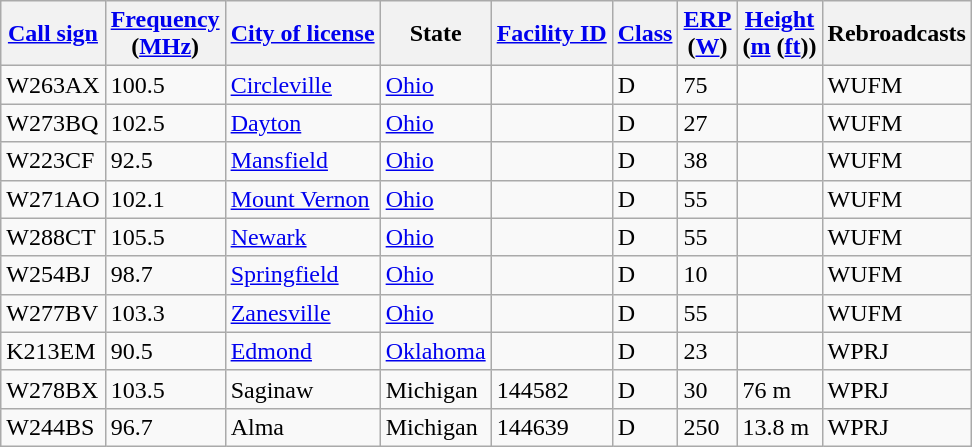<table class="wikitable sortable">
<tr>
<th><a href='#'>Call sign</a></th>
<th data-sort-type="number"><a href='#'>Frequency</a><br>(<a href='#'>MHz</a>)</th>
<th><a href='#'>City of license</a></th>
<th>State</th>
<th><a href='#'>Facility ID</a></th>
<th><a href='#'>Class</a></th>
<th data-sort-type="number"><a href='#'>ERP</a><br>(<a href='#'>W</a>)</th>
<th data-sort-type="number"><a href='#'>Height</a><br>(<a href='#'>m</a> (<a href='#'>ft</a>))</th>
<th>Rebroadcasts</th>
</tr>
<tr>
<td>W263AX</td>
<td>100.5</td>
<td><a href='#'>Circleville</a></td>
<td><a href='#'>Ohio</a></td>
<td></td>
<td>D</td>
<td>75</td>
<td></td>
<td>WUFM</td>
</tr>
<tr>
<td>W273BQ</td>
<td>102.5</td>
<td><a href='#'>Dayton</a></td>
<td><a href='#'>Ohio</a></td>
<td></td>
<td>D</td>
<td>27</td>
<td></td>
<td>WUFM</td>
</tr>
<tr>
<td>W223CF</td>
<td>92.5</td>
<td><a href='#'>Mansfield</a></td>
<td><a href='#'>Ohio</a></td>
<td></td>
<td>D</td>
<td>38</td>
<td></td>
<td>WUFM</td>
</tr>
<tr>
<td>W271AO</td>
<td>102.1</td>
<td><a href='#'>Mount Vernon</a></td>
<td><a href='#'>Ohio</a></td>
<td></td>
<td>D</td>
<td>55</td>
<td></td>
<td>WUFM</td>
</tr>
<tr>
<td>W288CT</td>
<td>105.5</td>
<td><a href='#'>Newark</a></td>
<td><a href='#'>Ohio</a></td>
<td></td>
<td>D</td>
<td>55</td>
<td></td>
<td>WUFM</td>
</tr>
<tr>
<td>W254BJ</td>
<td>98.7</td>
<td><a href='#'>Springfield</a></td>
<td><a href='#'>Ohio</a></td>
<td></td>
<td>D</td>
<td>10</td>
<td></td>
<td>WUFM</td>
</tr>
<tr>
<td>W277BV</td>
<td>103.3</td>
<td><a href='#'>Zanesville</a></td>
<td><a href='#'>Ohio</a></td>
<td></td>
<td>D</td>
<td>55</td>
<td></td>
<td>WUFM</td>
</tr>
<tr>
<td>K213EM</td>
<td>90.5</td>
<td><a href='#'>Edmond</a></td>
<td><a href='#'>Oklahoma</a></td>
<td></td>
<td>D</td>
<td>23</td>
<td></td>
<td>WPRJ</td>
</tr>
<tr>
<td>W278BX</td>
<td>103.5</td>
<td>Saginaw</td>
<td>Michigan</td>
<td>144582</td>
<td>D</td>
<td>30</td>
<td>76 m</td>
<td>WPRJ</td>
</tr>
<tr>
<td>W244BS</td>
<td>96.7</td>
<td>Alma</td>
<td>Michigan</td>
<td>144639</td>
<td>D</td>
<td>250</td>
<td>13.8 m</td>
<td>WPRJ</td>
</tr>
</table>
